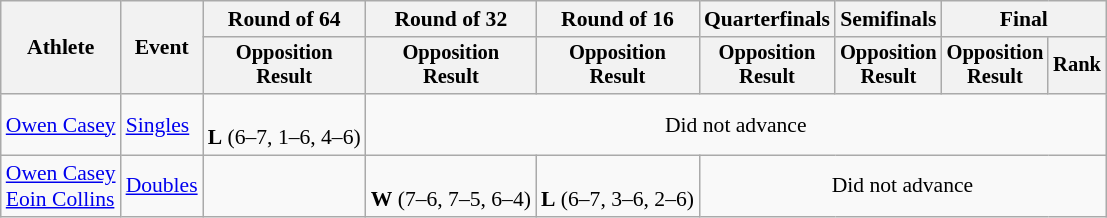<table class="wikitable" style="font-size:90%">
<tr>
<th rowspan="2">Athlete</th>
<th rowspan="2">Event</th>
<th>Round of 64</th>
<th>Round of 32</th>
<th>Round of 16</th>
<th>Quarterfinals</th>
<th>Semifinals</th>
<th colspan=2>Final</th>
</tr>
<tr style="font-size:95%">
<th>Opposition<br>Result</th>
<th>Opposition<br>Result</th>
<th>Opposition<br>Result</th>
<th>Opposition<br>Result</th>
<th>Opposition<br>Result</th>
<th>Opposition<br>Result</th>
<th>Rank</th>
</tr>
<tr align=center>
<td align=left><a href='#'>Owen Casey</a></td>
<td align=left><a href='#'>Singles</a></td>
<td><br><strong>L</strong> (6–7, 1–6, 4–6)</td>
<td colspan=6>Did not advance</td>
</tr>
<tr align=center>
<td align=left><a href='#'>Owen Casey</a><br><a href='#'>Eoin Collins</a></td>
<td align=left><a href='#'>Doubles</a></td>
<td></td>
<td><br><strong>W</strong> (7–6, 7–5, 6–4)</td>
<td><br><strong>L</strong> (6–7, 3–6, 2–6)</td>
<td colspan=4>Did not advance</td>
</tr>
</table>
